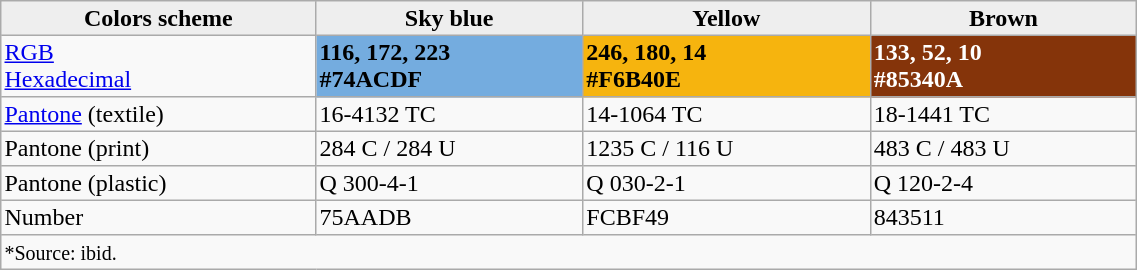<table width="60%" border="1" cellpadding="2" cellspacing="0" style="background: #f9f9f9; border: 1px solid #aaaaaa; border-collapse: collapse; white-space: nowrap; text-align: left">
<tr style="text-align: center; background: #eee">
<th> Colors scheme</th>
<th>Sky blue</th>
<th>Yellow</th>
<th>Brown</th>
</tr>
<tr>
<td><a href='#'>RGB</a><br><a href='#'>Hexadecimal</a></td>
<th style="background:#74acdf">116, 172, 223 <br>#74ACDF</th>
<th style="background:#f6b40e">246, 180, 14 <br> #F6B40E</th>
<th style="background:#85340a;color:white">133, 52, 10 <br> #85340A</th>
</tr>
<tr>
<td><a href='#'>Pantone</a> (textile)</td>
<td>16-4132 TC</td>
<td>14-1064 TC</td>
<td>18-1441 TC</td>
</tr>
<tr>
<td>Pantone (print)</td>
<td>284 C / 284 U</td>
<td>1235 C / 116 U</td>
<td>483 C / 483 U</td>
</tr>
<tr>
<td>Pantone (plastic)</td>
<td>Q 300-4-1</td>
<td>Q 030-2-1</td>
<td>Q 120-2-4</td>
</tr>
<tr>
<td>Number</td>
<td>75AADB</td>
<td>FCBF49</td>
<td>843511</td>
</tr>
<tr>
<td colspan ="4"><small>*Source: ibid.</small></td>
</tr>
</table>
